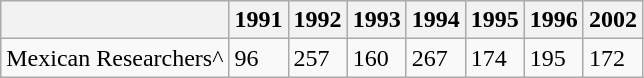<table class="wikitable">
<tr>
<th></th>
<th>1991</th>
<th>1992</th>
<th>1993</th>
<th>1994</th>
<th>1995</th>
<th>1996</th>
<th>2002</th>
</tr>
<tr>
<td>Mexican Researchers^</td>
<td>96</td>
<td>257</td>
<td>160</td>
<td>267</td>
<td>174</td>
<td>195</td>
<td>172</td>
</tr>
</table>
